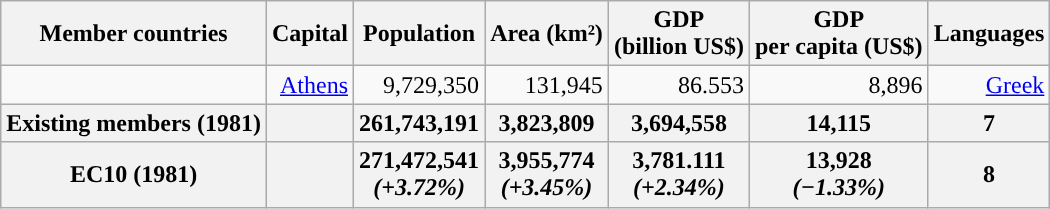<table class="wikitable" style="text-align:right;">
<tr>
<th>Member countries</th>
<th>Capital</th>
<th>Population</th>
<th>Area (km²)</th>
<th>GDP <br>(billion US$)</th>
<th>GDP <br>per capita (US$)</th>
<th>Languages</th>
</tr>
<tr>
<td style="text-align:left;"></td>
<td><a href='#'>Athens</a></td>
<td>9,729,350</td>
<td>131,945</td>
<td>86.553</td>
<td>8,896</td>
<td><a href='#'>Greek</a></td>
</tr>
<tr>
<th>Existing members (1981)</th>
<th></th>
<th>261,743,191</th>
<th>3,823,809</th>
<th>3,694,558</th>
<th>14,115</th>
<th>7</th>
</tr>
<tr>
<th>EC10 (1981)</th>
<th></th>
<th>271,472,541 <br> <em>(+3.72%)</em></th>
<th>3,955,774 <br> <em>(+3.45%)</em></th>
<th>3,781.111 <br> <em>(+2.34%)</em></th>
<th>13,928 <br> <em>(−1.33%)</em></th>
<th>8</th>
</tr>
</table>
